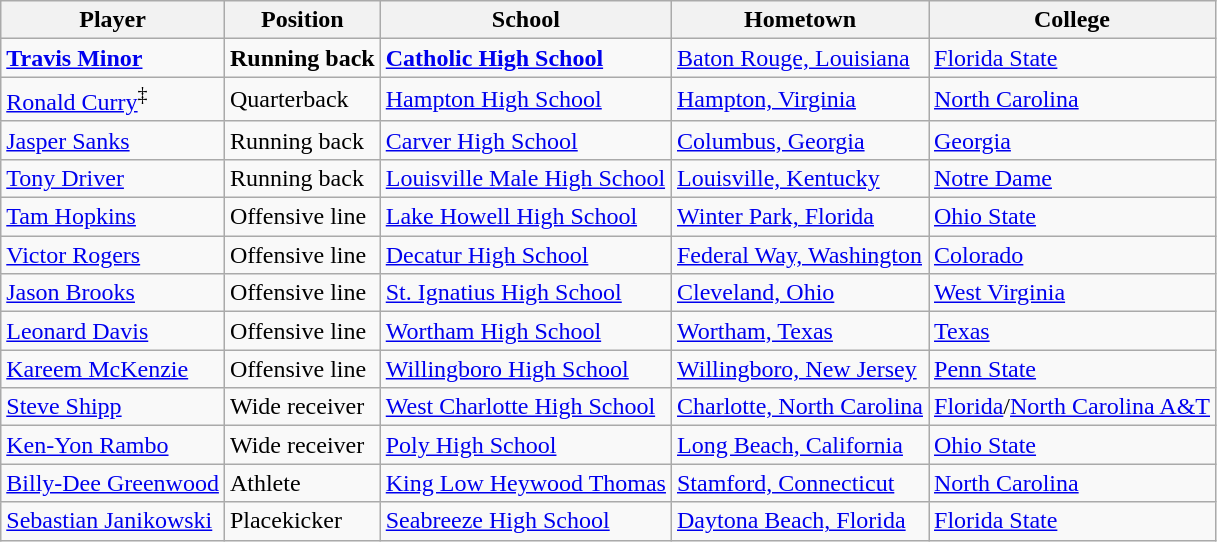<table class="wikitable">
<tr>
<th>Player</th>
<th>Position</th>
<th>School</th>
<th>Hometown</th>
<th>College</th>
</tr>
<tr>
<td><strong><a href='#'>Travis Minor</a></strong></td>
<td><strong>Running back</strong></td>
<td><strong><a href='#'>Catholic High School</a></strong></td>
<td><a href='#'>Baton Rouge, Louisiana</a></td>
<td><a href='#'>Florida State</a></td>
</tr>
<tr>
<td><a href='#'>Ronald Curry</a><sup>‡</sup></td>
<td>Quarterback</td>
<td><a href='#'>Hampton High School</a></td>
<td><a href='#'>Hampton, Virginia</a></td>
<td><a href='#'>North Carolina</a></td>
</tr>
<tr>
<td><a href='#'>Jasper Sanks</a></td>
<td>Running back</td>
<td><a href='#'>Carver High School</a></td>
<td><a href='#'>Columbus, Georgia</a></td>
<td><a href='#'>Georgia</a></td>
</tr>
<tr>
<td><a href='#'>Tony Driver</a></td>
<td>Running back</td>
<td><a href='#'>Louisville Male High School</a></td>
<td><a href='#'>Louisville, Kentucky</a></td>
<td><a href='#'>Notre Dame</a></td>
</tr>
<tr>
<td><a href='#'>Tam Hopkins</a></td>
<td>Offensive line</td>
<td><a href='#'>Lake Howell High School</a></td>
<td><a href='#'>Winter Park, Florida</a></td>
<td><a href='#'>Ohio State</a></td>
</tr>
<tr>
<td><a href='#'>Victor Rogers</a></td>
<td>Offensive line</td>
<td><a href='#'>Decatur High School</a></td>
<td><a href='#'>Federal Way, Washington</a></td>
<td><a href='#'>Colorado</a></td>
</tr>
<tr>
<td><a href='#'>Jason Brooks</a></td>
<td>Offensive line</td>
<td><a href='#'>St. Ignatius High School</a></td>
<td><a href='#'>Cleveland, Ohio</a></td>
<td><a href='#'>West Virginia</a></td>
</tr>
<tr>
<td><a href='#'>Leonard Davis</a></td>
<td>Offensive line</td>
<td><a href='#'>Wortham High School</a></td>
<td><a href='#'>Wortham, Texas</a></td>
<td><a href='#'>Texas</a></td>
</tr>
<tr>
<td><a href='#'>Kareem McKenzie</a></td>
<td>Offensive line</td>
<td><a href='#'>Willingboro High School</a></td>
<td><a href='#'>Willingboro, New Jersey</a></td>
<td><a href='#'>Penn State</a></td>
</tr>
<tr>
<td><a href='#'>Steve Shipp</a></td>
<td>Wide receiver</td>
<td><a href='#'>West Charlotte High School</a></td>
<td><a href='#'>Charlotte, North Carolina</a></td>
<td><a href='#'>Florida</a>/<a href='#'>North Carolina A&T</a></td>
</tr>
<tr>
<td><a href='#'>Ken-Yon Rambo</a></td>
<td>Wide receiver</td>
<td><a href='#'>Poly High School</a></td>
<td><a href='#'>Long Beach, California</a></td>
<td><a href='#'>Ohio State</a></td>
</tr>
<tr>
<td><a href='#'>Billy-Dee Greenwood</a></td>
<td>Athlete</td>
<td><a href='#'>King Low Heywood Thomas</a></td>
<td><a href='#'>Stamford, Connecticut</a></td>
<td><a href='#'>North Carolina</a></td>
</tr>
<tr>
<td><a href='#'>Sebastian Janikowski</a></td>
<td>Placekicker</td>
<td><a href='#'>Seabreeze High School</a></td>
<td><a href='#'>Daytona Beach, Florida</a></td>
<td><a href='#'>Florida State</a></td>
</tr>
</table>
